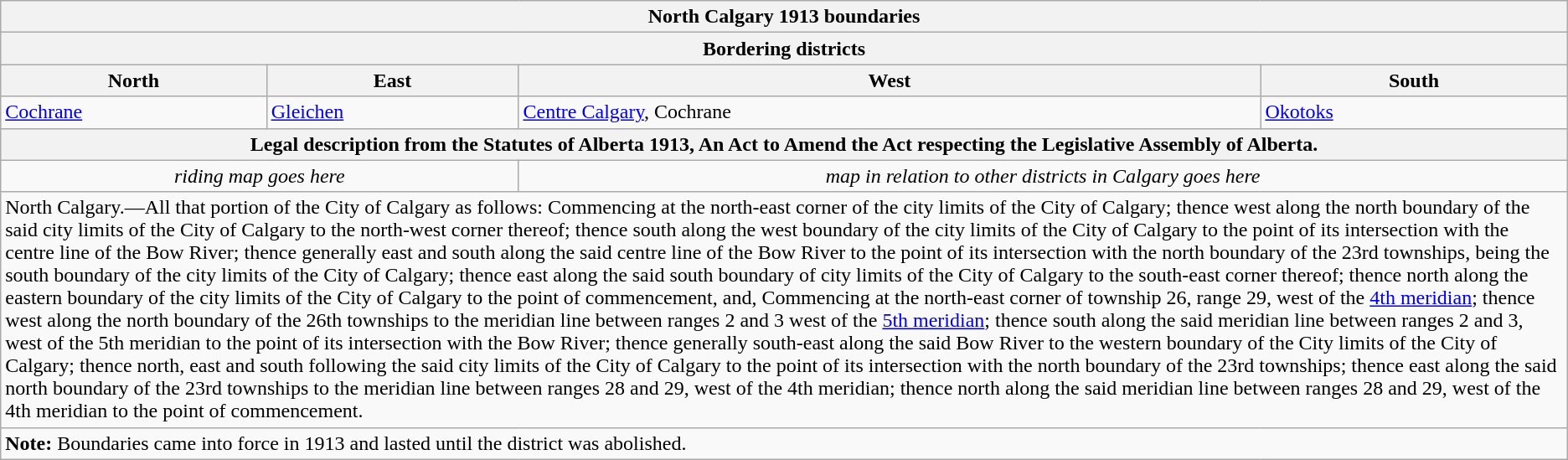<table class="wikitable collapsible collapsed">
<tr>
<th colspan=4>North Calgary 1913 boundaries</th>
</tr>
<tr>
<th colspan=4>Bordering districts</th>
</tr>
<tr>
<th>North</th>
<th>East</th>
<th>West</th>
<th>South</th>
</tr>
<tr>
<td><a href='#'>Cochrane</a></td>
<td><a href='#'>Gleichen</a></td>
<td><a href='#'>Centre Calgary</a>, Cochrane</td>
<td><a href='#'>Okotoks</a></td>
</tr>
<tr>
<th colspan=4>Legal description from the Statutes of Alberta 1913, An Act to Amend the Act respecting the Legislative Assembly of Alberta.</th>
</tr>
<tr>
<td colspan=2 align=center><em>riding map goes here</em></td>
<td colspan=2 align=center><em>map in relation to other districts in Calgary goes here</em></td>
</tr>
<tr>
<td colspan=4>North Calgary.—All that portion of the City of Calgary as follows: Commencing at the north-east corner of the city limits of the City of Calgary; thence west along the north boundary of the said city limits of the City of Calgary to the north-west corner thereof; thence south along the west boundary of the city limits of the City of Calgary to the point of its intersection with the centre line of the Bow River; thence generally east and south along the said centre line of the Bow River to the point of its intersection with the north boundary of the 23rd townships, being the south boundary of the city limits of the City of Calgary; thence east along the said south boundary of city limits of the City of Calgary to the south-east corner thereof; thence north along the eastern boundary of the city limits of the City of Calgary to the point of commencement, and, Commencing at the north-east corner of township 26, range 29, west of the <a href='#'>4th meridian</a>; thence west along the north boundary of the 26th townships to the meridian line between ranges 2 and 3 west of the <a href='#'>5th meridian</a>; thence south along the said meridian line between ranges 2 and 3, west of the 5th meridian to the point of its intersection with the Bow River; thence generally south-east along the said Bow River to the western boundary of the City limits of the City of Calgary; thence north, east and south following the said city limits of the City of Calgary to the point of its intersection with the north boundary of the 23rd townships; thence east along the said north boundary of the 23rd townships to the meridian line between ranges 28 and 29, west of the 4th meridian; thence north along the said meridian line between ranges 28 and 29, west of the 4th meridian to the point of commencement.</td>
</tr>
<tr>
<td colspan=4><strong>Note:</strong> Boundaries came into force in 1913 and lasted until the district was abolished.</td>
</tr>
</table>
